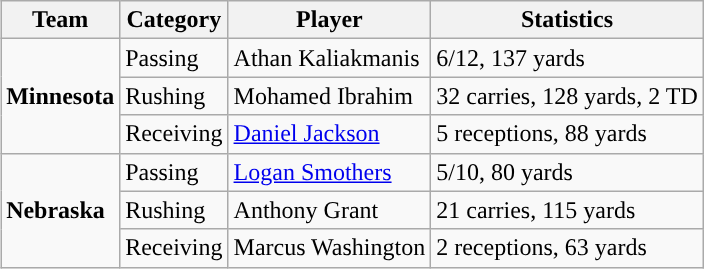<table class="wikitable" style="float: right;">
<tr>
<th>Team</th>
<th>Category</th>
<th>Player</th>
<th>Statistics</th>
</tr>
<tr>
<td rowspan=3><strong>Minnesota</strong></td>
<td>Passing</td>
<td>Athan Kaliakmanis</td>
<td>6/12, 137 yards</td>
</tr>
<tr>
<td>Rushing</td>
<td>Mohamed Ibrahim</td>
<td>32 carries, 128 yards, 2 TD</td>
</tr>
<tr>
<td>Receiving</td>
<td><a href='#'>Daniel Jackson</a></td>
<td>5 receptions, 88 yards</td>
</tr>
<tr>
<td rowspan=3><strong>Nebraska</strong></td>
<td>Passing</td>
<td><a href='#'>Logan Smothers</a></td>
<td>5/10, 80 yards</td>
</tr>
<tr>
<td>Rushing</td>
<td>Anthony Grant</td>
<td>21 carries, 115 yards</td>
</tr>
<tr>
<td>Receiving</td>
<td>Marcus Washington</td>
<td>2 receptions, 63 yards</td>
</tr>
</table>
